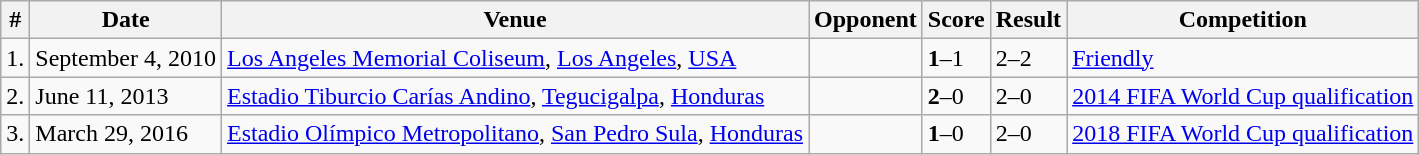<table class="wikitable">
<tr>
<th>#</th>
<th>Date</th>
<th>Venue</th>
<th>Opponent</th>
<th>Score</th>
<th>Result</th>
<th>Competition</th>
</tr>
<tr>
<td>1.</td>
<td>September 4, 2010</td>
<td><a href='#'>Los Angeles Memorial Coliseum</a>, <a href='#'>Los Angeles</a>, <a href='#'>USA</a></td>
<td></td>
<td><strong>1</strong>–1</td>
<td>2–2</td>
<td><a href='#'>Friendly</a></td>
</tr>
<tr>
<td>2.</td>
<td>June 11, 2013</td>
<td><a href='#'>Estadio Tiburcio Carías Andino</a>, <a href='#'>Tegucigalpa</a>, <a href='#'>Honduras</a></td>
<td></td>
<td><strong>2</strong>–0</td>
<td>2–0</td>
<td><a href='#'>2014 FIFA World Cup qualification</a></td>
</tr>
<tr>
<td>3.</td>
<td>March 29, 2016</td>
<td><a href='#'>Estadio Olímpico Metropolitano</a>, <a href='#'>San Pedro Sula</a>, <a href='#'>Honduras</a></td>
<td></td>
<td><strong>1</strong>–0</td>
<td>2–0</td>
<td><a href='#'>2018 FIFA World Cup qualification</a></td>
</tr>
</table>
